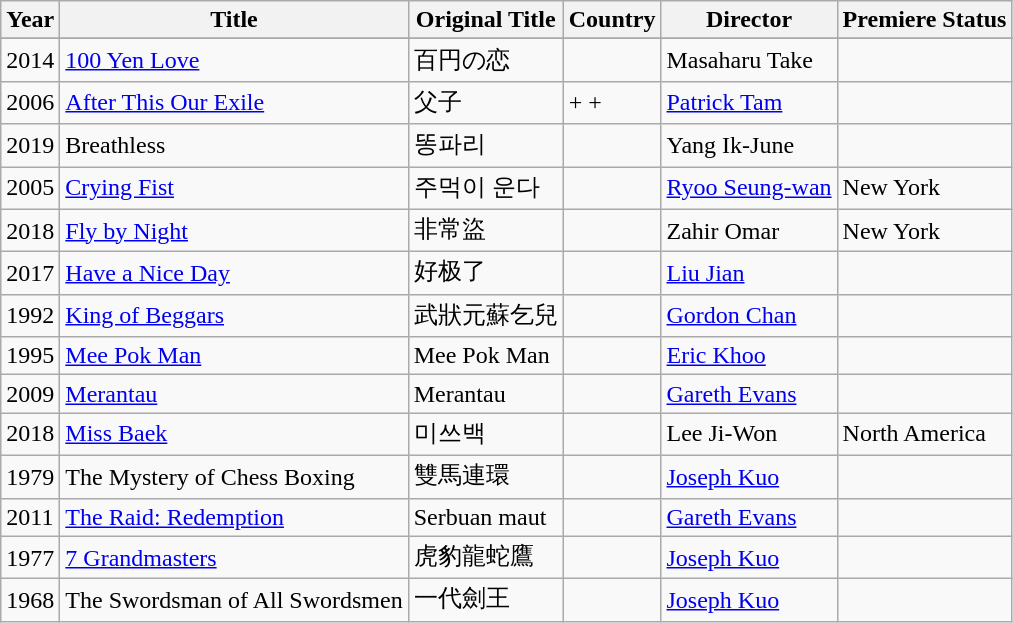<table class="wikitable">
<tr>
<th>Year</th>
<th>Title</th>
<th>Original Title</th>
<th>Country</th>
<th>Director</th>
<th>Premiere Status</th>
</tr>
<tr>
</tr>
<tr>
<td>2014</td>
<td><a href='#'>100 Yen Love</a></td>
<td>百円の恋</td>
<td></td>
<td>Masaharu Take</td>
<td></td>
</tr>
<tr>
<td>2006</td>
<td><a href='#'>After This Our Exile</a></td>
<td>父子</td>
<td> +  + </td>
<td><a href='#'>Patrick Tam</a></td>
<td></td>
</tr>
<tr>
<td>2019</td>
<td>Breathless</td>
<td>똥파리</td>
<td></td>
<td>Yang Ik-June</td>
<td></td>
</tr>
<tr>
<td>2005</td>
<td><a href='#'>Crying Fist</a></td>
<td>주먹이 운다</td>
<td></td>
<td><a href='#'>Ryoo Seung-wan</a></td>
<td>New York</td>
</tr>
<tr>
<td>2018</td>
<td><a href='#'>Fly by Night</a></td>
<td>非常盜</td>
<td></td>
<td>Zahir Omar</td>
<td>New York</td>
</tr>
<tr>
<td>2017</td>
<td><a href='#'>Have a Nice Day</a></td>
<td>好极了</td>
<td></td>
<td><a href='#'>Liu Jian</a></td>
<td></td>
</tr>
<tr>
<td>1992</td>
<td><a href='#'>King of Beggars</a></td>
<td>武狀元蘇乞兒</td>
<td></td>
<td><a href='#'>Gordon Chan</a></td>
<td></td>
</tr>
<tr>
<td>1995</td>
<td><a href='#'>Mee Pok Man</a></td>
<td>Mee Pok Man</td>
<td></td>
<td><a href='#'>Eric Khoo</a></td>
<td></td>
</tr>
<tr>
<td>2009</td>
<td><a href='#'>Merantau</a></td>
<td>Merantau</td>
<td></td>
<td><a href='#'>Gareth Evans</a></td>
<td></td>
</tr>
<tr>
<td>2018</td>
<td><a href='#'>Miss Baek</a></td>
<td>미쓰백</td>
<td></td>
<td>Lee Ji-Won</td>
<td>North America</td>
</tr>
<tr>
<td>1979</td>
<td>The Mystery of Chess Boxing</td>
<td>雙馬連環</td>
<td></td>
<td><a href='#'>Joseph Kuo</a></td>
<td></td>
</tr>
<tr>
<td>2011</td>
<td><a href='#'>The Raid: Redemption</a></td>
<td>Serbuan maut</td>
<td></td>
<td><a href='#'>Gareth Evans</a></td>
<td></td>
</tr>
<tr>
<td>1977</td>
<td><a href='#'>7 Grandmasters</a></td>
<td>虎豹龍蛇鷹</td>
<td></td>
<td><a href='#'>Joseph Kuo</a></td>
<td></td>
</tr>
<tr>
<td>1968</td>
<td>The Swordsman of All Swordsmen</td>
<td>一代劍王</td>
<td></td>
<td><a href='#'>Joseph Kuo</a></td>
<td></td>
</tr>
</table>
